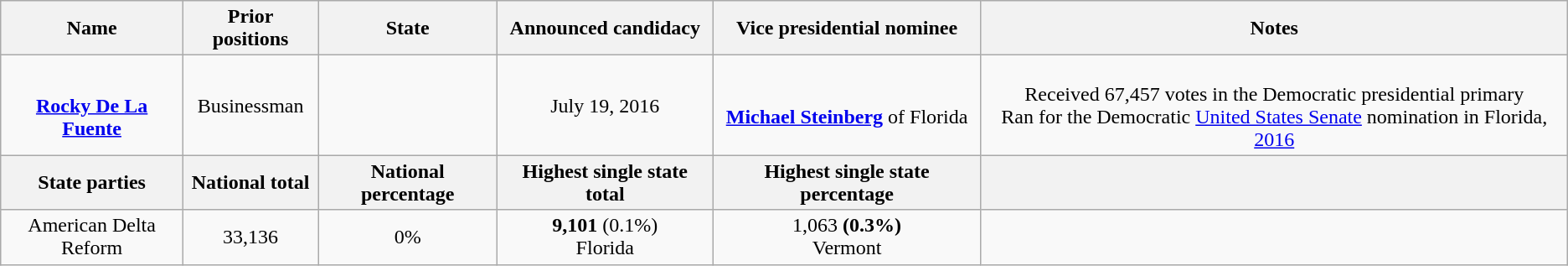<table class="wikitable" style="text-align:center">
<tr>
<th>Name</th>
<th>Prior positions</th>
<th>State</th>
<th>Announced candidacy</th>
<th>Vice presidential nominee</th>
<th>Notes</th>
</tr>
<tr>
<td><br><strong><a href='#'>Rocky De La Fuente</a></strong></td>
<td>Businessman</td>
<td></td>
<td>July 19, 2016</td>
<td><br><strong><a href='#'>Michael Steinberg</a></strong> of Florida</td>
<td><br>Received 67,457 votes in the Democratic presidential primary<br>Ran for the Democratic <a href='#'>United States Senate</a> nomination in Florida, <a href='#'>2016</a></td>
</tr>
<tr>
<th>State parties</th>
<th>National total</th>
<th>National percentage</th>
<th>Highest single state total</th>
<th>Highest single state percentage</th>
<th></th>
</tr>
<tr>
<td>American Delta<br> Reform</td>
<td>33,136</td>
<td>0%</td>
<td><strong>9,101</strong> (0.1%)<br>Florida</td>
<td>1,063 <strong>(0.3%)</strong><br>Vermont</td>
<td></td>
</tr>
</table>
